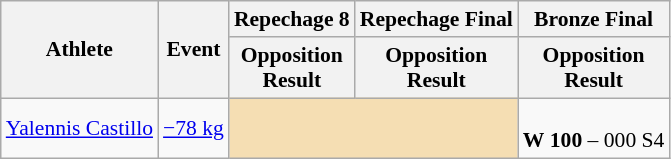<table class="wikitable" style="font-size:90%">
<tr>
<th rowspan="2">Athlete</th>
<th rowspan="2">Event</th>
<th>Repechage 8</th>
<th>Repechage Final</th>
<th>Bronze Final</th>
</tr>
<tr>
<th>Opposition<br>Result</th>
<th>Opposition<br>Result</th>
<th>Opposition<br>Result</th>
</tr>
<tr>
<td><a href='#'>Yalennis Castillo</a></td>
<td><a href='#'>−78 kg</a></td>
<td align="center" bgcolor=wheat colspan=2></td>
<td align=center><br><strong>W</strong> <strong>100</strong> – 000 S4<br></td>
</tr>
</table>
